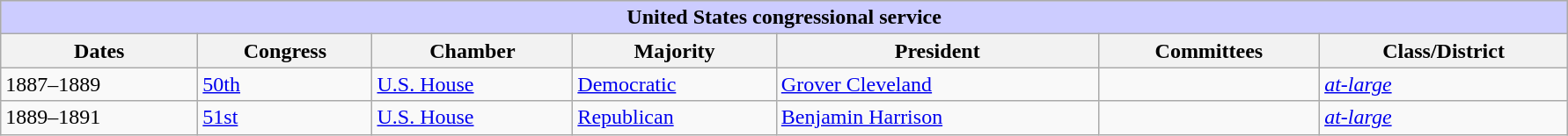<table class=wikitable style="width: 94%" style="text-align: center;" align="center">
<tr bgcolor=#cccccc>
<th colspan=7 style="background: #ccccff;">United States congressional service</th>
</tr>
<tr>
<th><strong>Dates</strong></th>
<th><strong>Congress</strong></th>
<th><strong>Chamber</strong></th>
<th><strong>Majority</strong></th>
<th><strong>President</strong></th>
<th><strong>Committees</strong></th>
<th><strong>Class/District</strong></th>
</tr>
<tr>
<td>1887–1889</td>
<td><a href='#'>50th</a></td>
<td><a href='#'>U.S. House</a></td>
<td><a href='#'>Democratic</a></td>
<td><a href='#'>Grover Cleveland</a></td>
<td></td>
<td><a href='#'><em>at-large</em></a></td>
</tr>
<tr>
<td>1889–1891</td>
<td><a href='#'>51st</a></td>
<td><a href='#'>U.S. House</a></td>
<td><a href='#'>Republican</a></td>
<td><a href='#'>Benjamin Harrison</a></td>
<td></td>
<td><a href='#'><em>at-large</em></a></td>
</tr>
</table>
